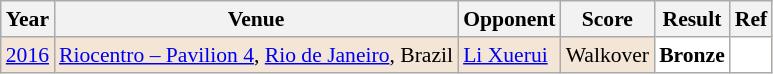<table class="sortable wikitable" style="font-size: 90%">
<tr>
<th>Year</th>
<th>Venue</th>
<th>Opponent</th>
<th>Score</th>
<th>Result</th>
<th>Ref</th>
</tr>
<tr style="background:#F3E6D7">
<td align="center"><a href='#'>2016</a></td>
<td align="left"><a href='#'>Riocentro – Pavilion 4</a>, <a href='#'>Rio de Janeiro</a>, Brazil</td>
<td align="left"> <a href='#'>Li Xuerui</a></td>
<td align="left">Walkover</td>
<td style="text-align:left; background:white"> <strong>Bronze</strong></td>
<td style="text-align:center; background:white"></td>
</tr>
</table>
